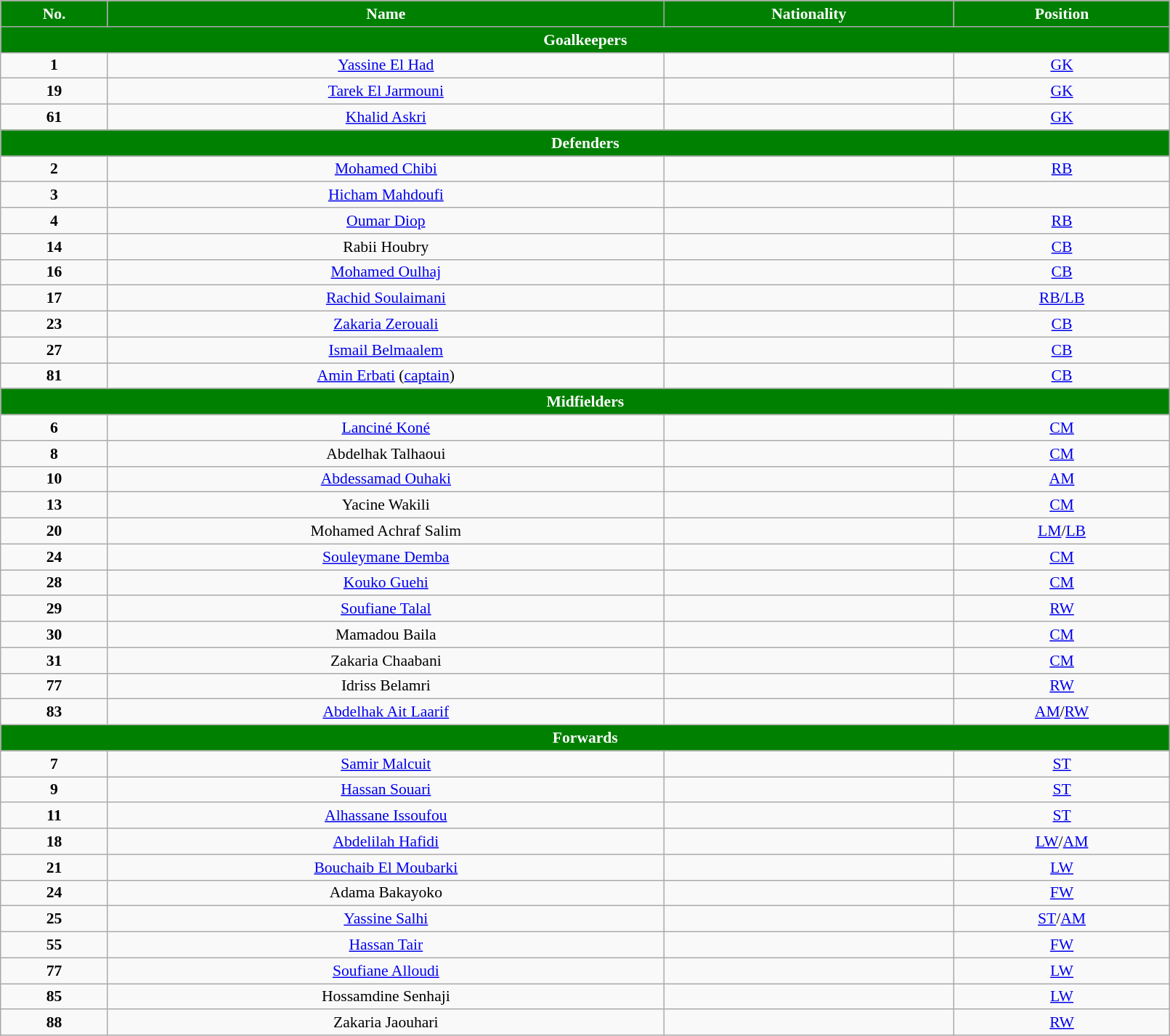<table class="wikitable"  style="text-align:center; font-size:90%; width:85%;">
<tr>
<th style="background:#008000; color:white; text-align:center;">No.</th>
<th style="background:#008000; color:white; text-align:center;">Name</th>
<th style="background:#008000; color:white; text-align:center;">Nationality</th>
<th style="background:#008000; color:white; text-align:center;">Position</th>
</tr>
<tr>
<th colspan="11"  style="background:#008000; color:white; text-align:center;">Goalkeepers</th>
</tr>
<tr>
<td><strong>1</strong></td>
<td><a href='#'>Yassine El Had</a></td>
<td></td>
<td><a href='#'>GK</a></td>
</tr>
<tr>
<td><strong>19</strong></td>
<td><a href='#'>Tarek El Jarmouni</a></td>
<td></td>
<td><a href='#'>GK</a></td>
</tr>
<tr>
<td><strong>61</strong></td>
<td><a href='#'>Khalid Askri</a></td>
<td></td>
<td><a href='#'>GK</a></td>
</tr>
<tr>
<th colspan="11"  style="background:#008000; color:white; text-align:center;">Defenders</th>
</tr>
<tr>
<td><strong>2</strong></td>
<td><a href='#'>Mohamed Chibi</a></td>
<td></td>
<td><a href='#'>RB</a></td>
</tr>
<tr>
<td><strong>3</strong></td>
<td><a href='#'>Hicham Mahdoufi</a></td>
<td></td>
<td></td>
</tr>
<tr>
<td><strong>4</strong></td>
<td><a href='#'>Oumar Diop</a></td>
<td></td>
<td><a href='#'>RB</a></td>
</tr>
<tr>
<td><strong>14</strong></td>
<td>Rabii Houbry</td>
<td></td>
<td><a href='#'>CB</a></td>
</tr>
<tr>
<td><strong>16</strong></td>
<td><a href='#'>Mohamed Oulhaj</a></td>
<td></td>
<td><a href='#'>CB</a></td>
</tr>
<tr>
<td><strong>17</strong></td>
<td><a href='#'>Rachid Soulaimani</a></td>
<td></td>
<td><a href='#'>RB/LB</a></td>
</tr>
<tr>
<td><strong>23</strong></td>
<td><a href='#'>Zakaria Zerouali</a></td>
<td></td>
<td><a href='#'>CB</a></td>
</tr>
<tr>
<td><strong>27</strong></td>
<td><a href='#'>Ismail Belmaalem</a></td>
<td></td>
<td><a href='#'>CB</a></td>
</tr>
<tr>
<td><strong>81</strong></td>
<td><a href='#'>Amin Erbati</a> (<a href='#'>captain</a>)</td>
<td></td>
<td><a href='#'>CB</a></td>
</tr>
<tr>
<th colspan="11"  style="background:#008000; color:white; text-align:center;">Midfielders</th>
</tr>
<tr>
<td><strong>6</strong></td>
<td><a href='#'>Lanciné Koné</a></td>
<td></td>
<td><a href='#'>CM</a></td>
</tr>
<tr>
<td><strong>8</strong></td>
<td>Abdelhak Talhaoui</td>
<td></td>
<td><a href='#'>CM</a></td>
</tr>
<tr>
<td><strong>10</strong></td>
<td><a href='#'>Abdessamad Ouhaki</a></td>
<td></td>
<td><a href='#'>AM</a></td>
</tr>
<tr>
<td><strong>13</strong></td>
<td>Yacine Wakili</td>
<td></td>
<td><a href='#'>CM</a></td>
</tr>
<tr>
<td><strong>20</strong></td>
<td>Mohamed Achraf Salim</td>
<td></td>
<td><a href='#'>LM</a>/<a href='#'>LB</a></td>
</tr>
<tr>
<td><strong>24</strong></td>
<td><a href='#'>Souleymane Demba</a></td>
<td></td>
<td><a href='#'>CM</a></td>
</tr>
<tr>
<td><strong>28</strong></td>
<td><a href='#'>Kouko Guehi</a></td>
<td></td>
<td><a href='#'>CM</a></td>
</tr>
<tr>
<td><strong>29</strong></td>
<td><a href='#'>Soufiane Talal</a></td>
<td></td>
<td><a href='#'>RW</a></td>
</tr>
<tr>
<td><strong>30</strong></td>
<td>Mamadou Baila</td>
<td></td>
<td><a href='#'>CM</a></td>
</tr>
<tr>
<td><strong>31</strong></td>
<td>Zakaria Chaabani</td>
<td></td>
<td><a href='#'>CM</a></td>
</tr>
<tr>
<td><strong>77</strong></td>
<td>Idriss Belamri</td>
<td></td>
<td><a href='#'>RW</a></td>
</tr>
<tr>
<td><strong>83</strong></td>
<td><a href='#'>Abdelhak Ait Laarif</a></td>
<td></td>
<td><a href='#'>AM</a>/<a href='#'>RW</a></td>
</tr>
<tr>
<th colspan="11"  style="background:#008000; color:white; text-align:center;">Forwards</th>
</tr>
<tr>
<td><strong>7</strong></td>
<td><a href='#'>Samir Malcuit</a></td>
<td></td>
<td><a href='#'>ST</a></td>
</tr>
<tr>
<td><strong>9</strong></td>
<td><a href='#'>Hassan Souari</a></td>
<td></td>
<td><a href='#'>ST</a></td>
</tr>
<tr>
<td><strong>11</strong></td>
<td><a href='#'>Alhassane Issoufou</a></td>
<td></td>
<td><a href='#'>ST</a></td>
</tr>
<tr>
<td><strong>18</strong></td>
<td><a href='#'>Abdelilah Hafidi</a></td>
<td></td>
<td><a href='#'>LW</a>/<a href='#'>AM</a></td>
</tr>
<tr>
<td><strong>21</strong></td>
<td><a href='#'>Bouchaib El Moubarki</a></td>
<td></td>
<td><a href='#'>LW</a></td>
</tr>
<tr>
<td><strong>24</strong></td>
<td>Adama Bakayoko</td>
<td></td>
<td><a href='#'>FW</a></td>
</tr>
<tr>
<td><strong>25</strong></td>
<td><a href='#'>Yassine Salhi</a></td>
<td></td>
<td><a href='#'>ST</a>/<a href='#'>AM</a></td>
</tr>
<tr>
<td><strong>55</strong></td>
<td><a href='#'>Hassan Tair</a></td>
<td></td>
<td><a href='#'>FW</a></td>
</tr>
<tr>
<td><strong>77</strong></td>
<td><a href='#'>Soufiane Alloudi</a></td>
<td></td>
<td><a href='#'>LW</a></td>
</tr>
<tr>
<td><strong>85</strong></td>
<td>Hossamdine Senhaji</td>
<td></td>
<td><a href='#'>LW</a></td>
</tr>
<tr>
<td><strong>88</strong></td>
<td>Zakaria Jaouhari</td>
<td></td>
<td><a href='#'>RW</a></td>
</tr>
</table>
